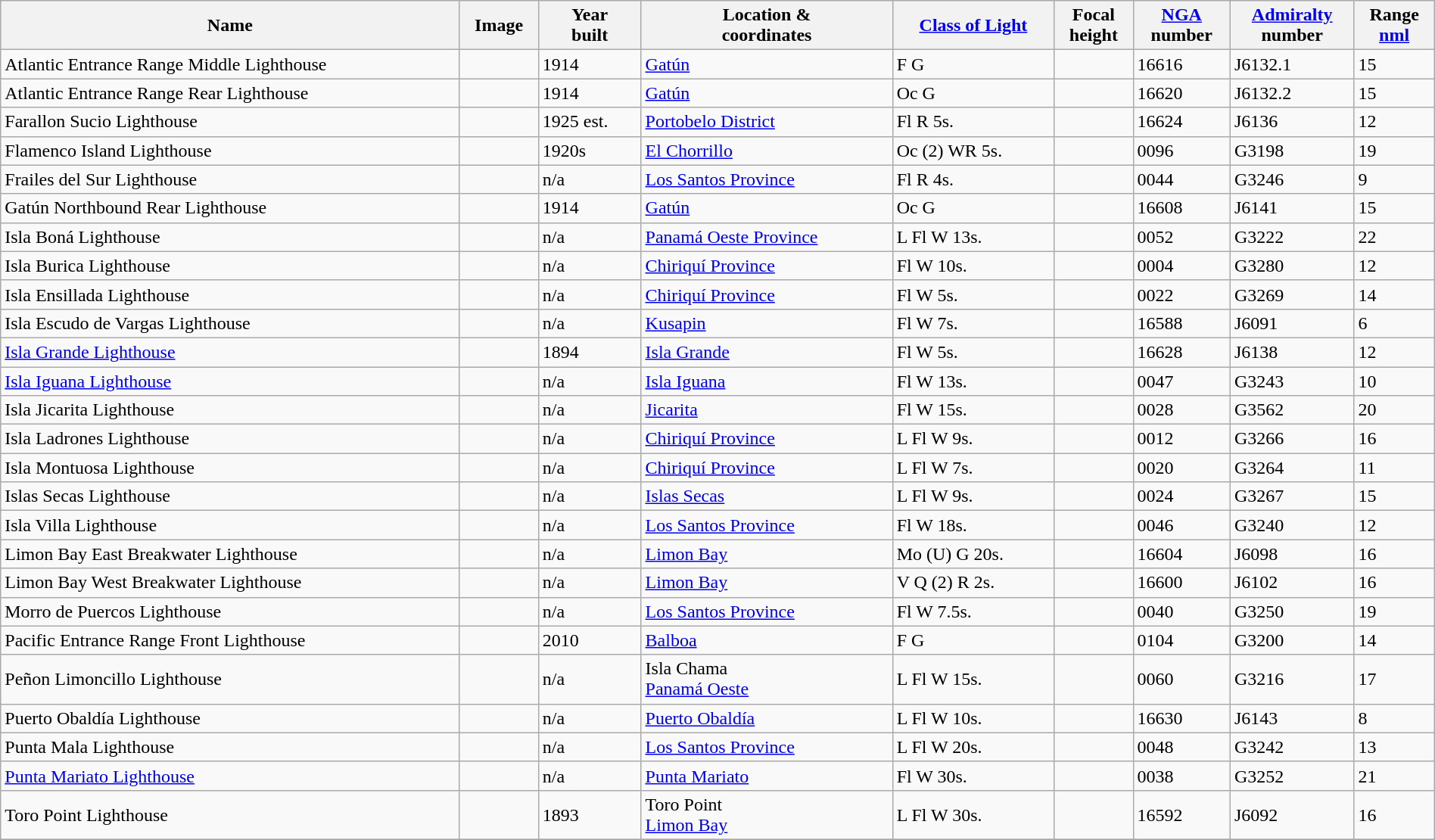<table class="wikitable sortable" style="width:100%">
<tr>
<th>Name</th>
<th>Image</th>
<th>Year<br>built</th>
<th>Location &<br>coordinates</th>
<th><a href='#'>Class of Light</a></th>
<th>Focal<br>height</th>
<th><a href='#'>NGA</a><br>number</th>
<th><a href='#'>Admiralty</a><br>number</th>
<th>Range<br><a href='#'>nml</a></th>
</tr>
<tr>
<td>Atlantic Entrance Range Middle Lighthouse</td>
<td></td>
<td>1914</td>
<td><a href='#'>Gatún</a><br> </td>
<td>F G</td>
<td></td>
<td>16616</td>
<td>J6132.1</td>
<td>15</td>
</tr>
<tr>
<td>Atlantic Entrance Range Rear Lighthouse</td>
<td></td>
<td>1914</td>
<td><a href='#'>Gatún</a><br></td>
<td>Oc G</td>
<td></td>
<td>16620</td>
<td>J6132.2</td>
<td>15</td>
</tr>
<tr>
<td>Farallon Sucio Lighthouse</td>
<td></td>
<td>1925 est.</td>
<td><a href='#'>Portobelo District</a><br></td>
<td>Fl R 5s.</td>
<td></td>
<td>16624</td>
<td>J6136</td>
<td>12</td>
</tr>
<tr>
<td>Flamenco Island Lighthouse</td>
<td></td>
<td>1920s</td>
<td><a href='#'>El Chorrillo</a><br></td>
<td>Oc (2) WR 5s.</td>
<td></td>
<td>0096</td>
<td>G3198</td>
<td>19</td>
</tr>
<tr>
<td>Frailes del Sur Lighthouse</td>
<td></td>
<td>n/a</td>
<td><a href='#'>Los Santos Province</a><br></td>
<td>Fl R 4s.</td>
<td></td>
<td>0044</td>
<td>G3246</td>
<td>9</td>
</tr>
<tr>
<td>Gatún Northbound Rear Lighthouse</td>
<td></td>
<td>1914</td>
<td><a href='#'>Gatún</a><br></td>
<td>Oc G</td>
<td></td>
<td>16608</td>
<td>J6141</td>
<td>15</td>
</tr>
<tr>
<td>Isla Boná Lighthouse</td>
<td></td>
<td>n/a</td>
<td><a href='#'>Panamá Oeste Province</a><br></td>
<td>L Fl W 13s.</td>
<td></td>
<td>0052</td>
<td>G3222</td>
<td>22</td>
</tr>
<tr>
<td>Isla Burica Lighthouse</td>
<td></td>
<td>n/a</td>
<td><a href='#'>Chiriquí Province</a><br></td>
<td>Fl W 10s.</td>
<td></td>
<td>0004</td>
<td>G3280</td>
<td>12</td>
</tr>
<tr>
<td>Isla Ensillada Lighthouse</td>
<td></td>
<td>n/a</td>
<td><a href='#'>Chiriquí Province</a><br></td>
<td>Fl W 5s.</td>
<td></td>
<td>0022</td>
<td>G3269</td>
<td>14</td>
</tr>
<tr>
<td>Isla Escudo de Vargas Lighthouse</td>
<td></td>
<td>n/a</td>
<td><a href='#'>Kusapin</a><br></td>
<td>Fl W 7s.</td>
<td></td>
<td>16588</td>
<td>J6091</td>
<td>6</td>
</tr>
<tr>
<td><a href='#'>Isla Grande Lighthouse</a></td>
<td> </td>
<td>1894</td>
<td><a href='#'>Isla Grande</a><br></td>
<td>Fl W 5s.</td>
<td></td>
<td>16628</td>
<td>J6138</td>
<td>12</td>
</tr>
<tr>
<td><a href='#'>Isla Iguana Lighthouse</a></td>
<td></td>
<td>n/a</td>
<td><a href='#'>Isla Iguana</a><br></td>
<td>Fl W 13s.</td>
<td></td>
<td>0047</td>
<td>G3243</td>
<td>10</td>
</tr>
<tr>
<td>Isla Jicarita Lighthouse</td>
<td></td>
<td>n/a</td>
<td><a href='#'>Jicarita</a><br></td>
<td>Fl W 15s.</td>
<td></td>
<td>0028</td>
<td>G3562</td>
<td>20</td>
</tr>
<tr>
<td>Isla Ladrones Lighthouse</td>
<td></td>
<td>n/a</td>
<td><a href='#'>Chiriquí Province</a><br></td>
<td>L Fl W 9s.</td>
<td></td>
<td>0012</td>
<td>G3266</td>
<td>16</td>
</tr>
<tr>
<td>Isla Montuosa Lighthouse</td>
<td></td>
<td>n/a</td>
<td><a href='#'>Chiriquí Province</a><br></td>
<td>L Fl W 7s.</td>
<td></td>
<td>0020</td>
<td>G3264</td>
<td>11</td>
</tr>
<tr>
<td>Islas Secas Lighthouse</td>
<td></td>
<td>n/a</td>
<td><a href='#'>Islas Secas</a><br></td>
<td>L Fl W 9s.</td>
<td></td>
<td>0024</td>
<td>G3267</td>
<td>15</td>
</tr>
<tr>
<td>Isla Villa Lighthouse</td>
<td> </td>
<td>n/a</td>
<td><a href='#'>Los Santos Province</a><br> </td>
<td>Fl W 18s.</td>
<td></td>
<td>0046</td>
<td>G3240</td>
<td>12</td>
</tr>
<tr>
<td>Limon Bay East Breakwater Lighthouse</td>
<td></td>
<td>n/a</td>
<td><a href='#'>Limon Bay</a><br></td>
<td>Mo (U) G 20s.</td>
<td></td>
<td>16604</td>
<td>J6098</td>
<td>16</td>
</tr>
<tr>
<td>Limon Bay West Breakwater Lighthouse</td>
<td></td>
<td>n/a</td>
<td><a href='#'>Limon Bay</a><br></td>
<td>V Q (2) R 2s.</td>
<td></td>
<td>16600</td>
<td>J6102</td>
<td>16</td>
</tr>
<tr>
<td>Morro de Puercos Lighthouse</td>
<td></td>
<td>n/a</td>
<td><a href='#'>Los Santos Province</a><br></td>
<td>Fl W 7.5s.</td>
<td></td>
<td>0040</td>
<td>G3250</td>
<td>19</td>
</tr>
<tr>
<td>Pacific Entrance Range Front Lighthouse</td>
<td></td>
<td>2010</td>
<td><a href='#'>Balboa</a><br></td>
<td>F G</td>
<td></td>
<td>0104</td>
<td>G3200</td>
<td>14</td>
</tr>
<tr>
<td>Peñon Limoncillo Lighthouse</td>
<td></td>
<td>n/a</td>
<td>Isla Chama<br><a href='#'>Panamá Oeste</a><br></td>
<td>L Fl W 15s.</td>
<td></td>
<td>0060</td>
<td>G3216</td>
<td>17</td>
</tr>
<tr>
<td>Puerto Obaldía Lighthouse</td>
<td></td>
<td>n/a</td>
<td><a href='#'>Puerto Obaldía</a><br></td>
<td>L Fl W 10s.</td>
<td></td>
<td>16630</td>
<td>J6143</td>
<td>8</td>
</tr>
<tr>
<td>Punta Mala Lighthouse</td>
<td></td>
<td>n/a</td>
<td><a href='#'>Los Santos Province</a><br></td>
<td>L Fl W 20s.</td>
<td></td>
<td>0048</td>
<td>G3242</td>
<td>13</td>
</tr>
<tr>
<td><a href='#'>Punta Mariato Lighthouse</a></td>
<td></td>
<td>n/a</td>
<td><a href='#'>Punta Mariato</a><br> </td>
<td>Fl W 30s.</td>
<td></td>
<td>0038</td>
<td>G3252</td>
<td>21</td>
</tr>
<tr>
<td>Toro Point Lighthouse</td>
<td></td>
<td>1893</td>
<td>Toro Point<br><a href='#'>Limon Bay</a><br></td>
<td>L Fl W 30s.</td>
<td></td>
<td>16592</td>
<td>J6092</td>
<td>16</td>
</tr>
<tr>
</tr>
</table>
